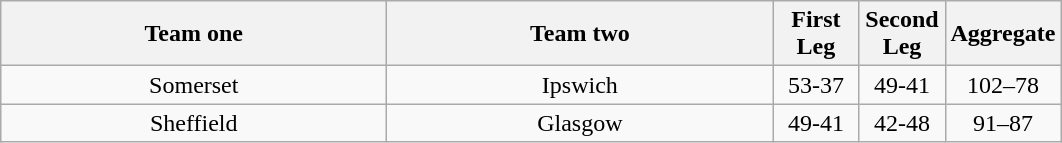<table class="wikitable" style="text-align: center">
<tr>
<th width=250>Team one</th>
<th width=250>Team two</th>
<th width=50>First Leg</th>
<th width=50>Second Leg</th>
<th width=50>Aggregate</th>
</tr>
<tr>
<td>Somerset</td>
<td>Ipswich</td>
<td>53-37</td>
<td>49-41</td>
<td>102–78</td>
</tr>
<tr>
<td>Sheffield</td>
<td>Glasgow</td>
<td>49-41</td>
<td>42-48</td>
<td>91–87</td>
</tr>
</table>
